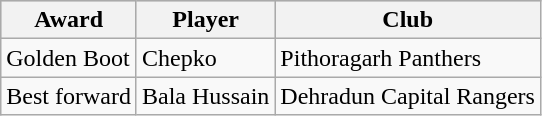<table class="wikitable">
<tr style="background:#cccccc;">
<th>Award</th>
<th>Player</th>
<th>Club</th>
</tr>
<tr>
<td>Golden Boot</td>
<td> Chepko</td>
<td>Pithoragarh Panthers</td>
</tr>
<tr>
<td>Best forward</td>
<td> Bala Hussain</td>
<td>Dehradun Capital Rangers</td>
</tr>
</table>
